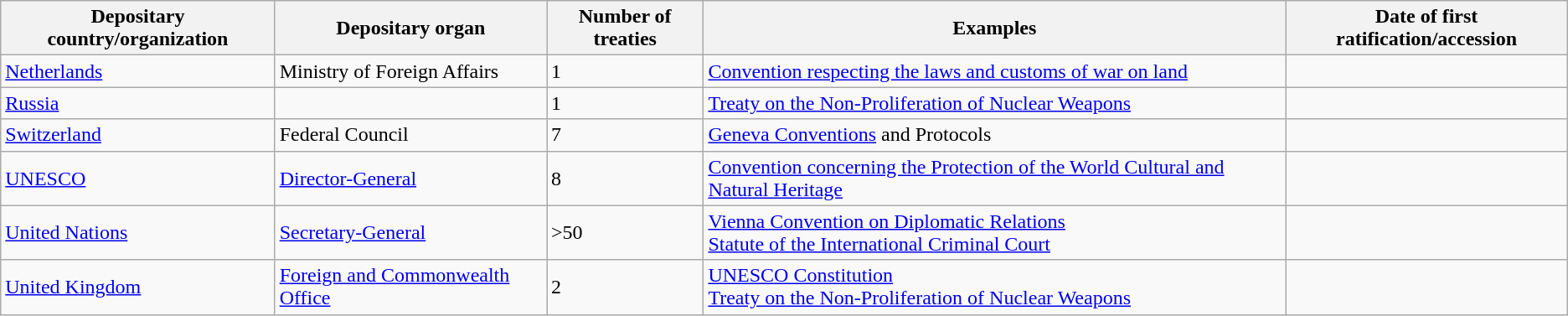<table class="wikitable sortable">
<tr>
<th>Depositary country/organization</th>
<th>Depositary organ</th>
<th>Number of treaties</th>
<th>Examples</th>
<th>Date of first ratification/accession</th>
</tr>
<tr>
<td><a href='#'>Netherlands</a></td>
<td>Ministry of Foreign Affairs</td>
<td>1</td>
<td><a href='#'>Convention respecting the laws and customs of war on land</a></td>
<td></td>
</tr>
<tr>
<td><a href='#'>Russia</a></td>
<td></td>
<td>1</td>
<td><a href='#'>Treaty on the Non-Proliferation of Nuclear Weapons</a></td>
<td></td>
</tr>
<tr>
<td><a href='#'>Switzerland</a></td>
<td>Federal Council</td>
<td>7</td>
<td><a href='#'>Geneva Conventions</a> and Protocols</td>
<td></td>
</tr>
<tr>
<td><a href='#'>UNESCO</a></td>
<td><a href='#'>Director-General</a></td>
<td>8</td>
<td><a href='#'>Convention concerning the Protection of the World Cultural and Natural Heritage</a></td>
<td></td>
</tr>
<tr>
<td><a href='#'>United Nations</a></td>
<td><a href='#'>Secretary-General</a></td>
<td>>50</td>
<td><a href='#'>Vienna Convention on Diplomatic Relations</a><br><a href='#'>Statute of the International Criminal Court</a></td>
<td></td>
</tr>
<tr>
<td><a href='#'>United Kingdom</a></td>
<td><a href='#'>Foreign and Commonwealth Office</a></td>
<td>2</td>
<td><a href='#'>UNESCO Constitution</a><br><a href='#'>Treaty on the Non-Proliferation of Nuclear Weapons</a></td>
<td></td>
</tr>
</table>
